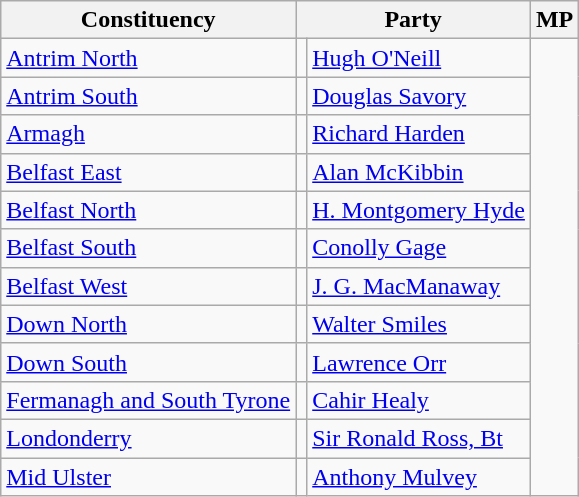<table class=wikitable>
<tr>
<th>Constituency</th>
<th colspan=2>Party</th>
<th>MP</th>
</tr>
<tr>
<td><a href='#'>Antrim North</a></td>
<td></td>
<td><a href='#'>Hugh O'Neill</a></td>
</tr>
<tr>
<td><a href='#'>Antrim South</a></td>
<td></td>
<td><a href='#'>Douglas Savory</a></td>
</tr>
<tr>
<td><a href='#'>Armagh</a></td>
<td></td>
<td><a href='#'>Richard Harden</a></td>
</tr>
<tr>
<td><a href='#'>Belfast East</a></td>
<td></td>
<td><a href='#'>Alan McKibbin</a></td>
</tr>
<tr>
<td><a href='#'>Belfast North</a></td>
<td></td>
<td><a href='#'>H. Montgomery Hyde</a></td>
</tr>
<tr>
<td><a href='#'>Belfast South</a></td>
<td></td>
<td><a href='#'>Conolly Gage</a></td>
</tr>
<tr>
<td><a href='#'>Belfast West</a></td>
<td></td>
<td><a href='#'>J. G. MacManaway</a></td>
</tr>
<tr>
<td><a href='#'>Down North</a></td>
<td></td>
<td><a href='#'>Walter Smiles</a></td>
</tr>
<tr>
<td><a href='#'>Down South</a></td>
<td></td>
<td><a href='#'>Lawrence Orr</a></td>
</tr>
<tr>
<td><a href='#'>Fermanagh and South Tyrone</a></td>
<td></td>
<td><a href='#'>Cahir Healy</a></td>
</tr>
<tr>
<td><a href='#'>Londonderry</a></td>
<td></td>
<td><a href='#'>Sir Ronald Ross, Bt</a></td>
</tr>
<tr>
<td><a href='#'>Mid Ulster</a></td>
<td></td>
<td><a href='#'>Anthony Mulvey</a></td>
</tr>
</table>
